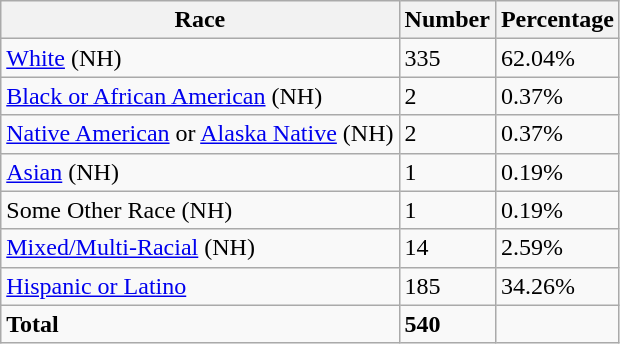<table class="wikitable">
<tr>
<th>Race</th>
<th>Number</th>
<th>Percentage</th>
</tr>
<tr>
<td><a href='#'>White</a> (NH)</td>
<td>335</td>
<td>62.04%</td>
</tr>
<tr>
<td><a href='#'>Black or African American</a> (NH)</td>
<td>2</td>
<td>0.37%</td>
</tr>
<tr>
<td><a href='#'>Native American</a> or <a href='#'>Alaska Native</a> (NH)</td>
<td>2</td>
<td>0.37%</td>
</tr>
<tr>
<td><a href='#'>Asian</a> (NH)</td>
<td>1</td>
<td>0.19%</td>
</tr>
<tr>
<td>Some Other Race (NH)</td>
<td>1</td>
<td>0.19%</td>
</tr>
<tr>
<td><a href='#'>Mixed/Multi-Racial</a> (NH)</td>
<td>14</td>
<td>2.59%</td>
</tr>
<tr>
<td><a href='#'>Hispanic or Latino</a></td>
<td>185</td>
<td>34.26%</td>
</tr>
<tr>
<td><strong>Total</strong></td>
<td><strong>540</strong></td>
<td></td>
</tr>
</table>
